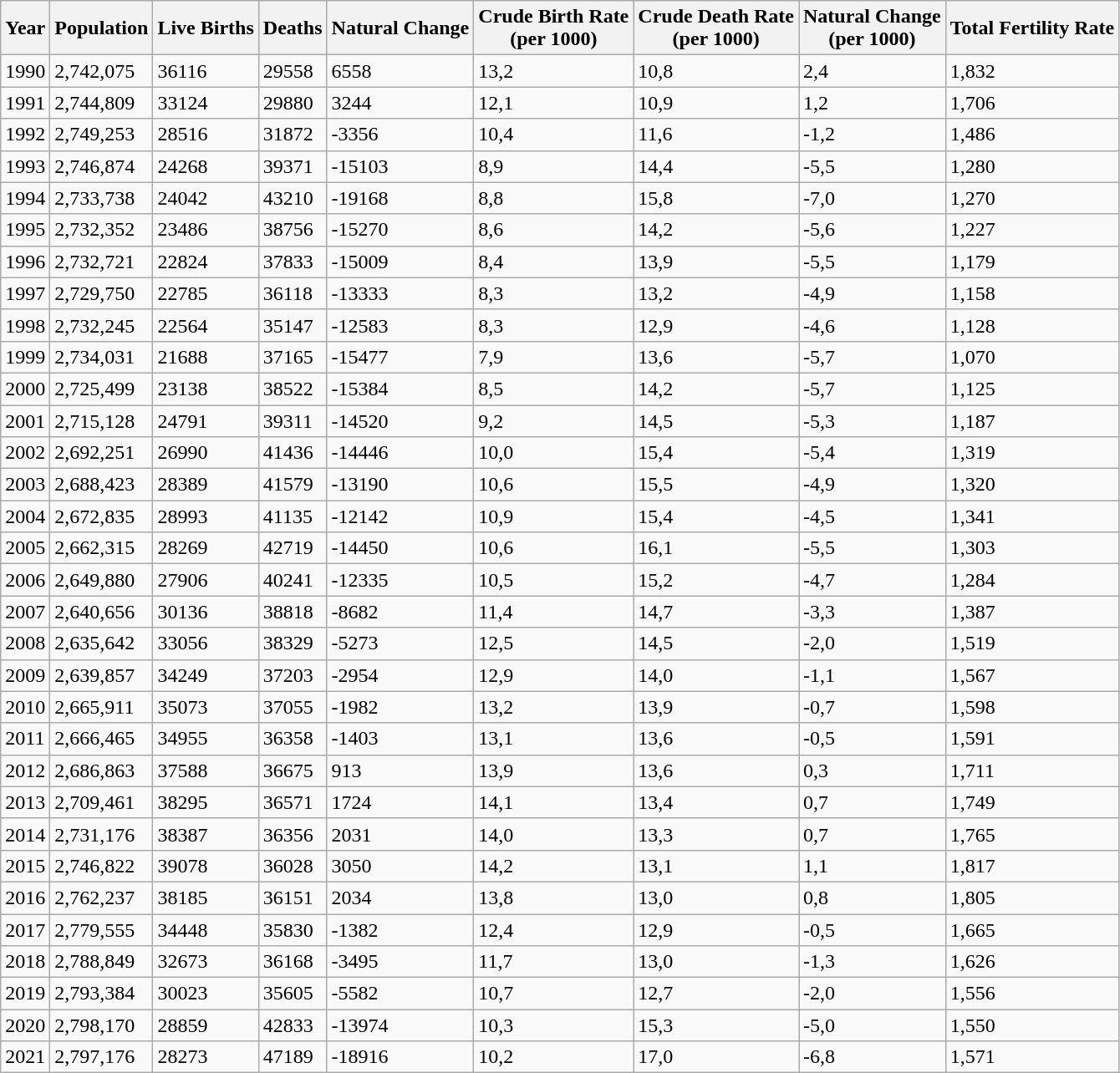<table class="wikitable sortable mw-collapsible mw-collapsed">
<tr>
<th>Year</th>
<th>Population</th>
<th>Live Births</th>
<th>Deaths</th>
<th>Natural Change</th>
<th>Crude Birth Rate<br>(per 1000)</th>
<th>Crude Death Rate<br>(per 1000)</th>
<th>Natural Change<br>(per 1000)</th>
<th>Total Fertility Rate</th>
</tr>
<tr>
<td>1990</td>
<td>2,742,075</td>
<td>36116</td>
<td>29558</td>
<td>6558</td>
<td>13,2</td>
<td>10,8</td>
<td>2,4</td>
<td>1,832</td>
</tr>
<tr>
<td>1991</td>
<td>2,744,809</td>
<td>33124</td>
<td>29880</td>
<td>3244</td>
<td>12,1</td>
<td>10,9</td>
<td>1,2</td>
<td>1,706</td>
</tr>
<tr>
<td>1992</td>
<td>2,749,253</td>
<td>28516</td>
<td>31872</td>
<td>-3356</td>
<td>10,4</td>
<td>11,6</td>
<td>-1,2</td>
<td>1,486</td>
</tr>
<tr>
<td>1993</td>
<td>2,746,874</td>
<td>24268</td>
<td>39371</td>
<td>-15103</td>
<td>8,9</td>
<td>14,4</td>
<td>-5,5</td>
<td>1,280</td>
</tr>
<tr>
<td>1994</td>
<td>2,733,738</td>
<td>24042</td>
<td>43210</td>
<td>-19168</td>
<td>8,8</td>
<td>15,8</td>
<td>-7,0</td>
<td>1,270</td>
</tr>
<tr>
<td>1995</td>
<td>2,732,352</td>
<td>23486</td>
<td>38756</td>
<td>-15270</td>
<td>8,6</td>
<td>14,2</td>
<td>-5,6</td>
<td>1,227</td>
</tr>
<tr>
<td>1996</td>
<td>2,732,721</td>
<td>22824</td>
<td>37833</td>
<td>-15009</td>
<td>8,4</td>
<td>13,9</td>
<td>-5,5</td>
<td>1,179</td>
</tr>
<tr>
<td>1997</td>
<td>2,729,750</td>
<td>22785</td>
<td>36118</td>
<td>-13333</td>
<td>8,3</td>
<td>13,2</td>
<td>-4,9</td>
<td>1,158</td>
</tr>
<tr>
<td>1998</td>
<td>2,732,245</td>
<td>22564</td>
<td>35147</td>
<td>-12583</td>
<td>8,3</td>
<td>12,9</td>
<td>-4,6</td>
<td>1,128</td>
</tr>
<tr>
<td>1999</td>
<td>2,734,031</td>
<td>21688</td>
<td>37165</td>
<td>-15477</td>
<td>7,9</td>
<td>13,6</td>
<td>-5,7</td>
<td>1,070</td>
</tr>
<tr>
<td>2000</td>
<td>2,725,499</td>
<td>23138</td>
<td>38522</td>
<td>-15384</td>
<td>8,5</td>
<td>14,2</td>
<td>-5,7</td>
<td>1,125</td>
</tr>
<tr>
<td>2001</td>
<td>2,715,128</td>
<td>24791</td>
<td>39311</td>
<td>-14520</td>
<td>9,2</td>
<td>14,5</td>
<td>-5,3</td>
<td>1,187</td>
</tr>
<tr>
<td>2002</td>
<td>2,692,251</td>
<td>26990</td>
<td>41436</td>
<td>-14446</td>
<td>10,0</td>
<td>15,4</td>
<td>-5,4</td>
<td>1,319</td>
</tr>
<tr>
<td>2003</td>
<td>2,688,423</td>
<td>28389</td>
<td>41579</td>
<td>-13190</td>
<td>10,6</td>
<td>15,5</td>
<td>-4,9</td>
<td>1,320</td>
</tr>
<tr>
<td>2004</td>
<td>2,672,835</td>
<td>28993</td>
<td>41135</td>
<td>-12142</td>
<td>10,9</td>
<td>15,4</td>
<td>-4,5</td>
<td>1,341</td>
</tr>
<tr>
<td>2005</td>
<td>2,662,315</td>
<td>28269</td>
<td>42719</td>
<td>-14450</td>
<td>10,6</td>
<td>16,1</td>
<td>-5,5</td>
<td>1,303</td>
</tr>
<tr>
<td>2006</td>
<td>2,649,880</td>
<td>27906</td>
<td>40241</td>
<td>-12335</td>
<td>10,5</td>
<td>15,2</td>
<td>-4,7</td>
<td>1,284</td>
</tr>
<tr>
<td>2007</td>
<td>2,640,656</td>
<td>30136</td>
<td>38818</td>
<td>-8682</td>
<td>11,4</td>
<td>14,7</td>
<td>-3,3</td>
<td>1,387</td>
</tr>
<tr>
<td>2008</td>
<td>2,635,642</td>
<td>33056</td>
<td>38329</td>
<td>-5273</td>
<td>12,5</td>
<td>14,5</td>
<td>-2,0</td>
<td>1,519</td>
</tr>
<tr>
<td>2009</td>
<td>2,639,857</td>
<td>34249</td>
<td>37203</td>
<td>-2954</td>
<td>12,9</td>
<td>14,0</td>
<td>-1,1</td>
<td>1,567</td>
</tr>
<tr>
<td>2010</td>
<td>2,665,911</td>
<td>35073</td>
<td>37055</td>
<td>-1982</td>
<td>13,2</td>
<td>13,9</td>
<td>-0,7</td>
<td>1,598</td>
</tr>
<tr>
<td>2011</td>
<td>2,666,465</td>
<td>34955</td>
<td>36358</td>
<td>-1403</td>
<td>13,1</td>
<td>13,6</td>
<td>-0,5</td>
<td>1,591</td>
</tr>
<tr>
<td>2012</td>
<td>2,686,863</td>
<td>37588</td>
<td>36675</td>
<td>913</td>
<td>13,9</td>
<td>13,6</td>
<td>0,3</td>
<td>1,711</td>
</tr>
<tr>
<td>2013</td>
<td>2,709,461</td>
<td>38295</td>
<td>36571</td>
<td>1724</td>
<td>14,1</td>
<td>13,4</td>
<td>0,7</td>
<td>1,749</td>
</tr>
<tr>
<td>2014</td>
<td>2,731,176</td>
<td>38387</td>
<td>36356</td>
<td>2031</td>
<td>14,0</td>
<td>13,3</td>
<td>0,7</td>
<td>1,765</td>
</tr>
<tr>
<td>2015</td>
<td>2,746,822</td>
<td>39078</td>
<td>36028</td>
<td>3050</td>
<td>14,2</td>
<td>13,1</td>
<td>1,1</td>
<td>1,817</td>
</tr>
<tr>
<td>2016</td>
<td>2,762,237</td>
<td>38185</td>
<td>36151</td>
<td>2034</td>
<td>13,8</td>
<td>13,0</td>
<td>0,8</td>
<td>1,805</td>
</tr>
<tr>
<td>2017</td>
<td>2,779,555</td>
<td>34448</td>
<td>35830</td>
<td>-1382</td>
<td>12,4</td>
<td>12,9</td>
<td>-0,5</td>
<td>1,665</td>
</tr>
<tr>
<td>2018</td>
<td>2,788,849</td>
<td>32673</td>
<td>36168</td>
<td>-3495</td>
<td>11,7</td>
<td>13,0</td>
<td>-1,3</td>
<td>1,626</td>
</tr>
<tr>
<td>2019</td>
<td>2,793,384</td>
<td>30023</td>
<td>35605</td>
<td>-5582</td>
<td>10,7</td>
<td>12,7</td>
<td>-2,0</td>
<td>1,556</td>
</tr>
<tr>
<td>2020</td>
<td>2,798,170</td>
<td>28859</td>
<td>42833</td>
<td>-13974</td>
<td>10,3</td>
<td>15,3</td>
<td>-5,0</td>
<td>1,550</td>
</tr>
<tr>
<td>2021</td>
<td>2,797,176</td>
<td>28273</td>
<td>47189</td>
<td>-18916</td>
<td>10,2</td>
<td>17,0</td>
<td>-6,8</td>
<td>1,571</td>
</tr>
</table>
